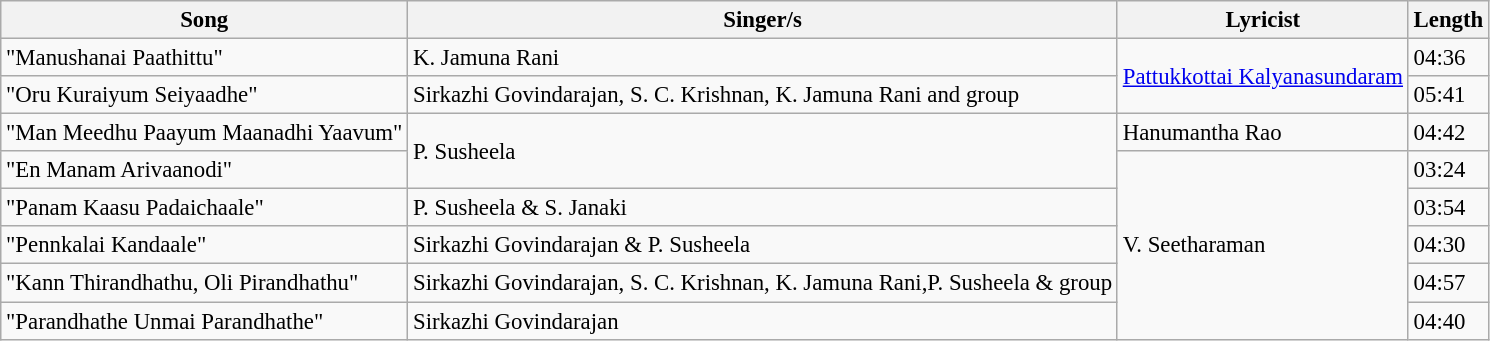<table class="wikitable" style="font-size:95%;">
<tr>
<th>Song</th>
<th>Singer/s</th>
<th>Lyricist</th>
<th>Length</th>
</tr>
<tr>
<td>"Manushanai Paathittu"</td>
<td>K. Jamuna Rani</td>
<td rowspan=2><a href='#'>Pattukkottai Kalyanasundaram</a></td>
<td>04:36</td>
</tr>
<tr>
<td>"Oru Kuraiyum Seiyaadhe"</td>
<td>Sirkazhi Govindarajan, S. C. Krishnan, K. Jamuna Rani and group</td>
<td>05:41</td>
</tr>
<tr>
<td>"Man Meedhu Paayum Maanadhi Yaavum"</td>
<td rowspan=2>P. Susheela</td>
<td>Hanumantha Rao</td>
<td>04:42</td>
</tr>
<tr>
<td>"En Manam Arivaanodi"</td>
<td rowspan=5>V. Seetharaman</td>
<td>03:24</td>
</tr>
<tr>
<td>"Panam Kaasu Padaichaale"</td>
<td>P. Susheela & S. Janaki</td>
<td>03:54</td>
</tr>
<tr>
<td>"Pennkalai Kandaale"</td>
<td>Sirkazhi Govindarajan & P. Susheela</td>
<td>04:30</td>
</tr>
<tr>
<td>"Kann Thirandhathu, Oli Pirandhathu"</td>
<td>Sirkazhi Govindarajan, S. C. Krishnan, K. Jamuna Rani,P. Susheela & group</td>
<td>04:57</td>
</tr>
<tr>
<td>"Parandhathe Unmai Parandhathe"</td>
<td>Sirkazhi Govindarajan</td>
<td>04:40</td>
</tr>
</table>
